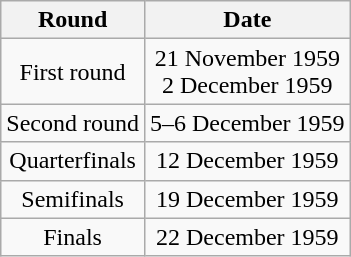<table class="wikitable" style="text-align: center">
<tr>
<th>Round</th>
<th>Date</th>
</tr>
<tr>
<td>First round</td>
<td>21 November 1959<br>2 December 1959</td>
</tr>
<tr>
<td>Second round</td>
<td>5–6 December 1959</td>
</tr>
<tr>
<td>Quarterfinals</td>
<td>12 December 1959</td>
</tr>
<tr>
<td>Semifinals</td>
<td>19 December 1959</td>
</tr>
<tr>
<td>Finals</td>
<td>22 December 1959</td>
</tr>
</table>
